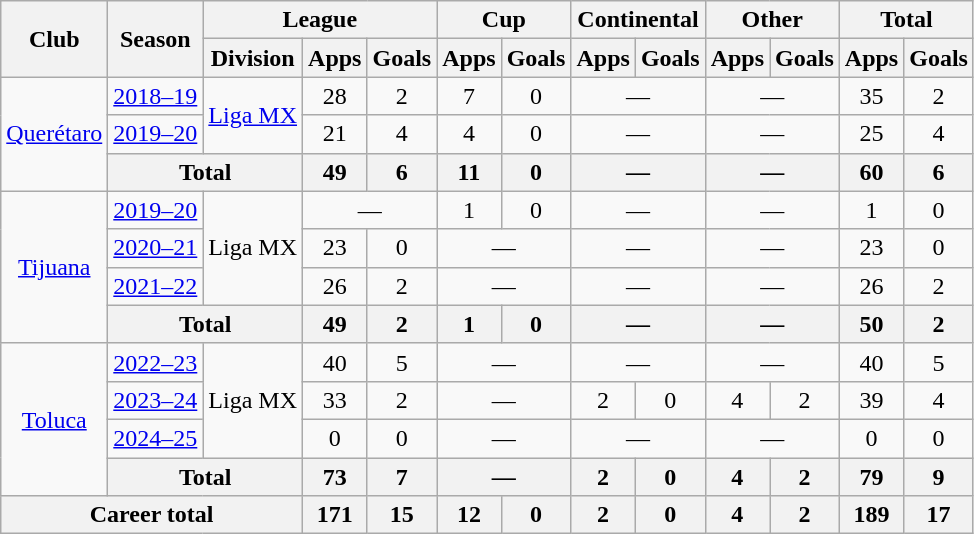<table class="wikitable" style="text-align:center">
<tr>
<th rowspan="2">Club</th>
<th rowspan="2">Season</th>
<th colspan="3">League</th>
<th colspan="2">Cup</th>
<th colspan="2">Continental</th>
<th colspan="2">Other</th>
<th colspan="2">Total</th>
</tr>
<tr>
<th>Division</th>
<th>Apps</th>
<th>Goals</th>
<th>Apps</th>
<th>Goals</th>
<th>Apps</th>
<th>Goals</th>
<th>Apps</th>
<th>Goals</th>
<th>Apps</th>
<th>Goals</th>
</tr>
<tr>
<td rowspan="3"><a href='#'>Querétaro</a></td>
<td><a href='#'>2018–19</a></td>
<td rowspan="2"><a href='#'>Liga MX</a></td>
<td>28</td>
<td>2</td>
<td>7</td>
<td>0</td>
<td colspan=2>—</td>
<td colspan=2>—</td>
<td>35</td>
<td>2</td>
</tr>
<tr>
<td><a href='#'>2019–20</a></td>
<td>21</td>
<td>4</td>
<td>4</td>
<td>0</td>
<td colspan=2>—</td>
<td colspan="2">—</td>
<td>25</td>
<td>4</td>
</tr>
<tr>
<th colspan="2">Total</th>
<th>49</th>
<th>6</th>
<th>11</th>
<th>0</th>
<th colspan=2>—</th>
<th colspan=2>—</th>
<th>60</th>
<th>6</th>
</tr>
<tr>
<td rowspan="4"><a href='#'>Tijuana</a></td>
<td><a href='#'>2019–20</a></td>
<td rowspan="3">Liga MX</td>
<td colspan=2>—</td>
<td>1</td>
<td>0</td>
<td colspan=2>—</td>
<td colspan=2>—</td>
<td>1</td>
<td>0</td>
</tr>
<tr>
<td><a href='#'>2020–21</a></td>
<td>23</td>
<td>0</td>
<td colspan=2>—</td>
<td colspan=2>—</td>
<td colspan="2">—</td>
<td>23</td>
<td>0</td>
</tr>
<tr>
<td><a href='#'>2021–22</a></td>
<td>26</td>
<td>2</td>
<td colspan=2>—</td>
<td colspan=2>—</td>
<td colspan="2">—</td>
<td>26</td>
<td>2</td>
</tr>
<tr>
<th colspan="2">Total</th>
<th>49</th>
<th>2</th>
<th>1</th>
<th>0</th>
<th colspan=2>—</th>
<th colspan=2>—</th>
<th>50</th>
<th>2</th>
</tr>
<tr>
<td rowspan="4"><a href='#'>Toluca</a></td>
<td><a href='#'>2022–23</a></td>
<td rowspan="3">Liga MX</td>
<td>40</td>
<td>5</td>
<td colspan=2>—</td>
<td colspan=2>—</td>
<td colspan=2>—</td>
<td>40</td>
<td>5</td>
</tr>
<tr>
<td><a href='#'>2023–24</a></td>
<td>33</td>
<td>2</td>
<td colspan=2>—</td>
<td>2</td>
<td>0</td>
<td>4</td>
<td>2</td>
<td>39</td>
<td>4</td>
</tr>
<tr>
<td><a href='#'>2024–25</a></td>
<td>0</td>
<td>0</td>
<td colspan=2>—</td>
<td colspan=2>—</td>
<td colspan=2>—</td>
<td>0</td>
<td>0</td>
</tr>
<tr>
<th colspan="2">Total</th>
<th>73</th>
<th>7</th>
<th colspan=2>—</th>
<th>2</th>
<th>0</th>
<th>4</th>
<th>2</th>
<th>79</th>
<th>9</th>
</tr>
<tr>
<th colspan="3">Career total</th>
<th>171</th>
<th>15</th>
<th>12</th>
<th>0</th>
<th>2</th>
<th>0</th>
<th>4</th>
<th>2</th>
<th>189</th>
<th>17</th>
</tr>
</table>
